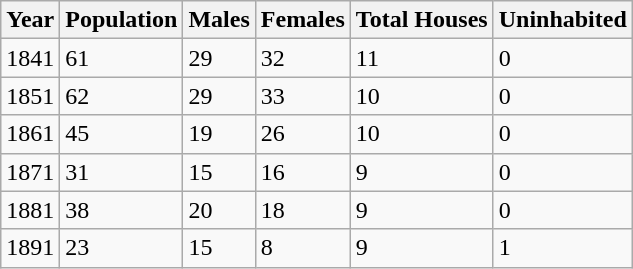<table class="wikitable">
<tr>
<th>Year</th>
<th>Population</th>
<th>Males</th>
<th>Females</th>
<th>Total Houses</th>
<th>Uninhabited</th>
</tr>
<tr>
<td>1841</td>
<td>61</td>
<td>29</td>
<td>32</td>
<td>11</td>
<td>0</td>
</tr>
<tr>
<td>1851</td>
<td>62</td>
<td>29</td>
<td>33</td>
<td>10</td>
<td>0</td>
</tr>
<tr>
<td>1861</td>
<td>45</td>
<td>19</td>
<td>26</td>
<td>10</td>
<td>0</td>
</tr>
<tr>
<td>1871</td>
<td>31</td>
<td>15</td>
<td>16</td>
<td>9</td>
<td>0</td>
</tr>
<tr>
<td>1881</td>
<td>38</td>
<td>20</td>
<td>18</td>
<td>9</td>
<td>0</td>
</tr>
<tr>
<td>1891</td>
<td>23</td>
<td>15</td>
<td>8</td>
<td>9</td>
<td>1</td>
</tr>
</table>
